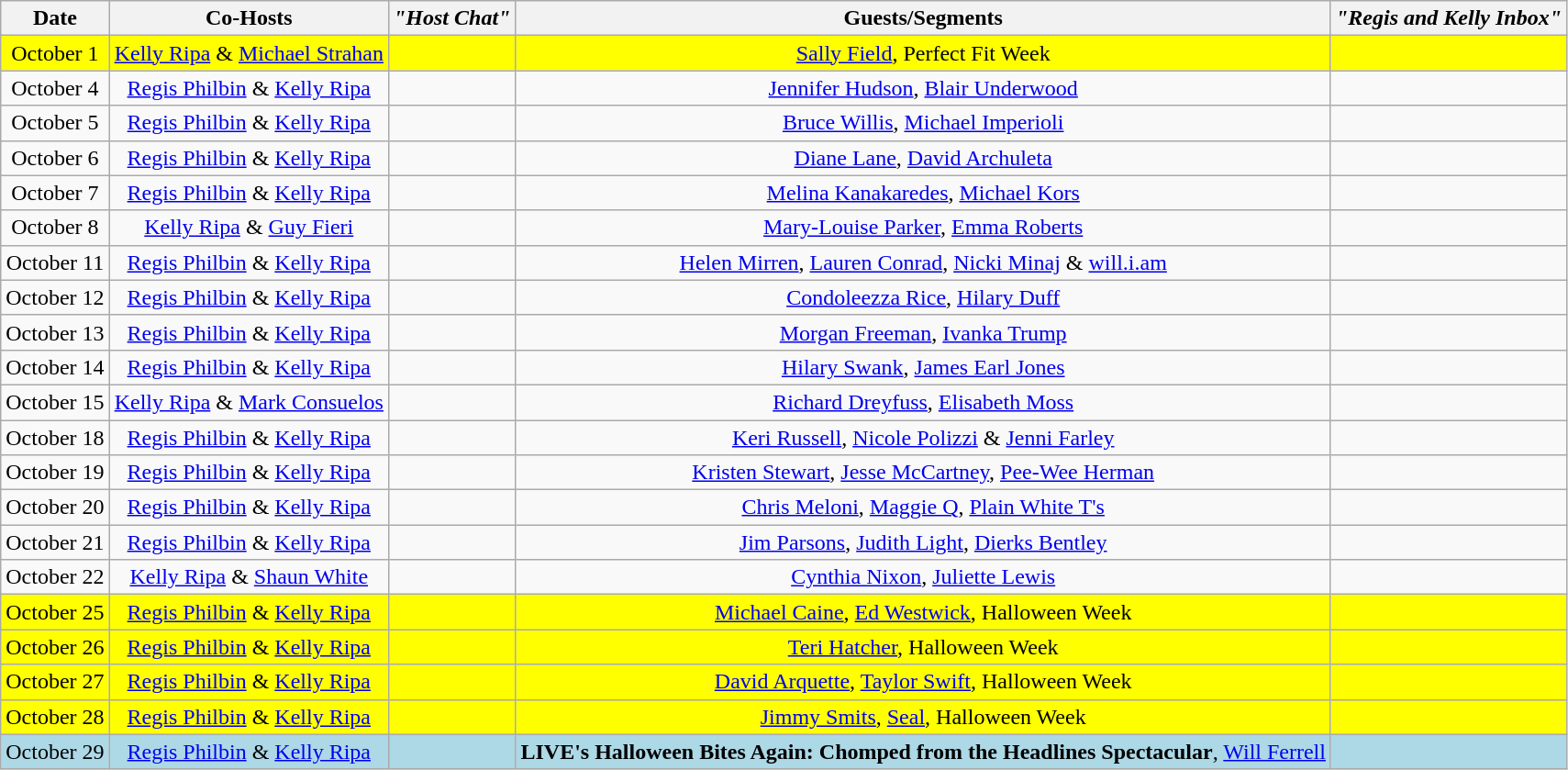<table class="wikitable sortable" style="text-align:center;">
<tr>
<th>Date</th>
<th>Co-Hosts</th>
<th><em>"Host Chat"</em></th>
<th>Guests/Segments</th>
<th><em>"Regis and Kelly Inbox"</em></th>
</tr>
<tr style="background:yellow;">
<td>October 1</td>
<td><a href='#'>Kelly Ripa</a> & <a href='#'>Michael Strahan</a></td>
<td></td>
<td><a href='#'>Sally Field</a>, Perfect Fit Week</td>
<td></td>
</tr>
<tr>
<td>October 4</td>
<td><a href='#'>Regis Philbin</a> & <a href='#'>Kelly Ripa</a></td>
<td></td>
<td><a href='#'>Jennifer Hudson</a>, <a href='#'>Blair Underwood</a></td>
<td></td>
</tr>
<tr>
<td>October 5</td>
<td><a href='#'>Regis Philbin</a> & <a href='#'>Kelly Ripa</a></td>
<td></td>
<td><a href='#'>Bruce Willis</a>, <a href='#'>Michael Imperioli</a></td>
<td></td>
</tr>
<tr>
<td>October 6</td>
<td><a href='#'>Regis Philbin</a> & <a href='#'>Kelly Ripa</a></td>
<td></td>
<td><a href='#'>Diane Lane</a>, <a href='#'>David Archuleta</a></td>
<td></td>
</tr>
<tr>
<td>October 7</td>
<td><a href='#'>Regis Philbin</a> & <a href='#'>Kelly Ripa</a></td>
<td></td>
<td><a href='#'>Melina Kanakaredes</a>, <a href='#'>Michael Kors</a></td>
<td></td>
</tr>
<tr>
<td>October 8</td>
<td><a href='#'>Kelly Ripa</a> & <a href='#'>Guy Fieri</a></td>
<td></td>
<td><a href='#'>Mary-Louise Parker</a>, <a href='#'>Emma Roberts</a></td>
<td></td>
</tr>
<tr>
<td>October 11</td>
<td><a href='#'>Regis Philbin</a> & <a href='#'>Kelly Ripa</a></td>
<td></td>
<td><a href='#'>Helen Mirren</a>, <a href='#'>Lauren Conrad</a>, <a href='#'>Nicki Minaj</a> & <a href='#'>will.i.am</a></td>
<td></td>
</tr>
<tr>
<td>October 12</td>
<td><a href='#'>Regis Philbin</a> & <a href='#'>Kelly Ripa</a></td>
<td></td>
<td><a href='#'>Condoleezza Rice</a>, <a href='#'>Hilary Duff</a></td>
<td></td>
</tr>
<tr>
<td>October 13</td>
<td><a href='#'>Regis Philbin</a> & <a href='#'>Kelly Ripa</a></td>
<td></td>
<td><a href='#'>Morgan Freeman</a>, <a href='#'>Ivanka Trump</a></td>
<td></td>
</tr>
<tr>
<td>October 14</td>
<td><a href='#'>Regis Philbin</a> & <a href='#'>Kelly Ripa</a></td>
<td></td>
<td><a href='#'>Hilary Swank</a>, <a href='#'>James Earl Jones</a></td>
<td></td>
</tr>
<tr>
<td>October 15</td>
<td><a href='#'>Kelly Ripa</a> & <a href='#'>Mark Consuelos</a></td>
<td></td>
<td><a href='#'>Richard Dreyfuss</a>, <a href='#'>Elisabeth Moss</a></td>
<td></td>
</tr>
<tr>
<td>October 18</td>
<td><a href='#'>Regis Philbin</a> & <a href='#'>Kelly Ripa</a></td>
<td></td>
<td><a href='#'>Keri Russell</a>, <a href='#'>Nicole Polizzi</a> & <a href='#'>Jenni Farley</a></td>
<td></td>
</tr>
<tr>
<td>October 19</td>
<td><a href='#'>Regis Philbin</a> & <a href='#'>Kelly Ripa</a></td>
<td></td>
<td><a href='#'>Kristen Stewart</a>, <a href='#'>Jesse McCartney</a>, <a href='#'>Pee-Wee Herman</a></td>
<td></td>
</tr>
<tr>
<td>October 20</td>
<td><a href='#'>Regis Philbin</a> & <a href='#'>Kelly Ripa</a></td>
<td></td>
<td><a href='#'>Chris Meloni</a>, <a href='#'>Maggie Q</a>, <a href='#'>Plain White T's</a></td>
<td></td>
</tr>
<tr>
<td>October 21</td>
<td><a href='#'>Regis Philbin</a> & <a href='#'>Kelly Ripa</a></td>
<td></td>
<td><a href='#'>Jim Parsons</a>, <a href='#'>Judith Light</a>, <a href='#'>Dierks Bentley</a></td>
<td></td>
</tr>
<tr>
<td>October 22</td>
<td><a href='#'>Kelly Ripa</a> & <a href='#'>Shaun White</a></td>
<td></td>
<td><a href='#'>Cynthia Nixon</a>, <a href='#'>Juliette Lewis</a></td>
<td></td>
</tr>
<tr style="background:yellow;">
<td>October 25</td>
<td><a href='#'>Regis Philbin</a> & <a href='#'>Kelly Ripa</a></td>
<td></td>
<td><a href='#'>Michael Caine</a>, <a href='#'>Ed Westwick</a>, Halloween Week</td>
<td></td>
</tr>
<tr style="background:yellow;">
<td>October 26</td>
<td><a href='#'>Regis Philbin</a> & <a href='#'>Kelly Ripa</a></td>
<td></td>
<td><a href='#'>Teri Hatcher</a>, Halloween Week</td>
<td></td>
</tr>
<tr style="background:yellow;">
<td>October 27</td>
<td><a href='#'>Regis Philbin</a> & <a href='#'>Kelly Ripa</a></td>
<td></td>
<td><a href='#'>David Arquette</a>, <a href='#'>Taylor Swift</a>, Halloween Week</td>
<td></td>
</tr>
<tr style="background:yellow;">
<td>October 28</td>
<td><a href='#'>Regis Philbin</a> & <a href='#'>Kelly Ripa</a></td>
<td></td>
<td><a href='#'>Jimmy Smits</a>, <a href='#'>Seal</a>, Halloween Week</td>
<td></td>
</tr>
<tr style="background:lightblue;">
<td>October 29</td>
<td><a href='#'>Regis Philbin</a> & <a href='#'>Kelly Ripa</a></td>
<td></td>
<td><strong>LIVE's Halloween Bites Again: Chomped from the Headlines Spectacular</strong>, <a href='#'>Will Ferrell</a></td>
<td></td>
</tr>
</table>
